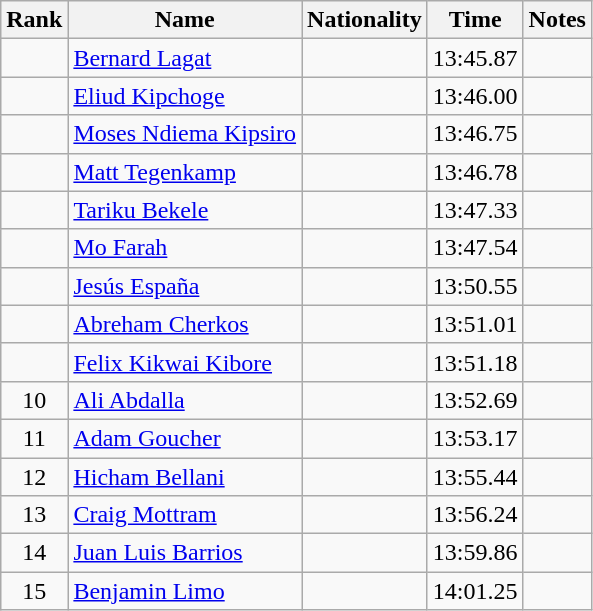<table class="wikitable sortable" style="text-align:center">
<tr>
<th>Rank</th>
<th>Name</th>
<th>Nationality</th>
<th>Time</th>
<th>Notes</th>
</tr>
<tr>
<td></td>
<td align=left><a href='#'>Bernard Lagat</a></td>
<td align=left></td>
<td>13:45.87</td>
<td></td>
</tr>
<tr>
<td></td>
<td align=left><a href='#'>Eliud Kipchoge</a></td>
<td align=left></td>
<td>13:46.00</td>
<td></td>
</tr>
<tr>
<td></td>
<td align=left><a href='#'>Moses Ndiema Kipsiro</a></td>
<td align=left></td>
<td>13:46.75</td>
<td></td>
</tr>
<tr>
<td></td>
<td align=left><a href='#'>Matt Tegenkamp</a></td>
<td align=left></td>
<td>13:46.78</td>
<td></td>
</tr>
<tr>
<td></td>
<td align=left><a href='#'>Tariku Bekele</a></td>
<td align=left></td>
<td>13:47.33</td>
<td></td>
</tr>
<tr>
<td></td>
<td align=left><a href='#'>Mo Farah</a></td>
<td align=left></td>
<td>13:47.54</td>
<td></td>
</tr>
<tr>
<td></td>
<td align=left><a href='#'>Jesús España</a></td>
<td align=left></td>
<td>13:50.55</td>
<td></td>
</tr>
<tr>
<td></td>
<td align=left><a href='#'>Abreham Cherkos</a></td>
<td align=left></td>
<td>13:51.01</td>
<td></td>
</tr>
<tr>
<td></td>
<td align=left><a href='#'>Felix Kikwai Kibore</a></td>
<td align=left></td>
<td>13:51.18</td>
<td></td>
</tr>
<tr>
<td>10</td>
<td align=left><a href='#'>Ali Abdalla</a></td>
<td align=left></td>
<td>13:52.69</td>
<td></td>
</tr>
<tr>
<td>11</td>
<td align=left><a href='#'>Adam Goucher</a></td>
<td align=left></td>
<td>13:53.17</td>
<td></td>
</tr>
<tr>
<td>12</td>
<td align=left><a href='#'>Hicham Bellani</a></td>
<td align=left></td>
<td>13:55.44</td>
<td></td>
</tr>
<tr>
<td>13</td>
<td align=left><a href='#'>Craig Mottram</a></td>
<td align=left></td>
<td>13:56.24</td>
<td></td>
</tr>
<tr>
<td>14</td>
<td align=left><a href='#'>Juan Luis Barrios</a></td>
<td align=left></td>
<td>13:59.86</td>
<td></td>
</tr>
<tr>
<td>15</td>
<td align=left><a href='#'>Benjamin Limo</a></td>
<td align=left></td>
<td>14:01.25</td>
<td></td>
</tr>
</table>
